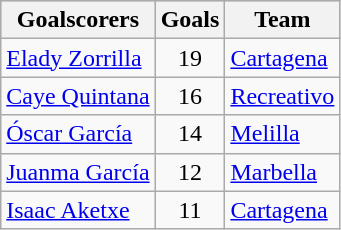<table class="wikitable sortable" class="wikitable">
<tr style="background:#ccc; text-align:center;">
<th>Goalscorers</th>
<th>Goals</th>
<th>Team</th>
</tr>
<tr>
<td> <a href='#'>Elady Zorrilla</a></td>
<td style="text-align:center;">19</td>
<td><a href='#'>Cartagena</a></td>
</tr>
<tr>
<td> <a href='#'>Caye Quintana</a></td>
<td style="text-align:center;">16</td>
<td><a href='#'>Recreativo</a></td>
</tr>
<tr>
<td> <a href='#'>Óscar García</a></td>
<td style="text-align:center;">14</td>
<td><a href='#'>Melilla</a></td>
</tr>
<tr>
<td> <a href='#'>Juanma García</a></td>
<td style="text-align:center;">12</td>
<td><a href='#'>Marbella</a></td>
</tr>
<tr>
<td> <a href='#'>Isaac Aketxe</a></td>
<td style="text-align:center;">11</td>
<td><a href='#'>Cartagena</a></td>
</tr>
</table>
